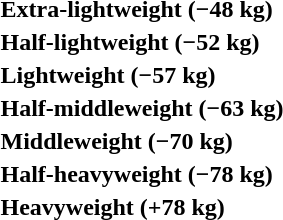<table>
<tr>
<th rowspan=2 style="text-align:left;">Extra-lightweight (−48 kg)</th>
<td rowspan=2></td>
<td rowspan=2></td>
<td></td>
</tr>
<tr>
<td></td>
</tr>
<tr>
<th rowspan=2 style="text-align:left;">Half-lightweight (−52 kg)</th>
<td rowspan=2></td>
<td rowspan=2></td>
<td></td>
</tr>
<tr>
<td></td>
</tr>
<tr>
<th rowspan=2 style="text-align:left;">Lightweight (−57 kg)</th>
<td rowspan=2></td>
<td rowspan=2></td>
<td></td>
</tr>
<tr>
<td></td>
</tr>
<tr>
<th rowspan=2 style="text-align:left;">Half-middleweight (−63 kg)</th>
<td rowspan=2></td>
<td rowspan=2></td>
<td></td>
</tr>
<tr>
<td></td>
</tr>
<tr>
<th rowspan=2 style="text-align:left;">Middleweight (−70 kg)</th>
<td rowspan=2></td>
<td rowspan=2></td>
<td></td>
</tr>
<tr>
<td></td>
</tr>
<tr>
<th rowspan=2 style="text-align:left;">Half-heavyweight (−78 kg)</th>
<td rowspan=2></td>
<td rowspan=2></td>
<td></td>
</tr>
<tr>
<td></td>
</tr>
<tr>
<th rowspan=2 style="text-align:left;">Heavyweight (+78 kg)</th>
<td rowspan=2></td>
<td rowspan=2></td>
<td></td>
</tr>
<tr>
<td></td>
</tr>
</table>
